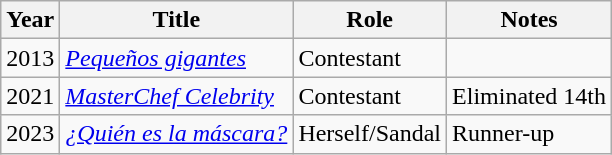<table class="wikitable sortable">
<tr>
<th>Year</th>
<th>Title</th>
<th>Role</th>
<th>Notes</th>
</tr>
<tr>
<td>2013</td>
<td><em><a href='#'>Pequeños gigantes</a></em></td>
<td>Contestant</td>
<td></td>
</tr>
<tr>
<td>2021</td>
<td><em><a href='#'>MasterChef Celebrity</a></em></td>
<td>Contestant</td>
<td>Eliminated 14th</td>
</tr>
<tr>
<td>2023</td>
<td><em><a href='#'>¿Quién es la máscara?</a></em></td>
<td>Herself/Sandal</td>
<td>Runner-up</td>
</tr>
</table>
